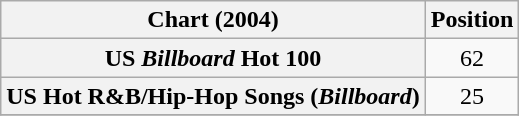<table class="wikitable sortable plainrowheaders" style="text-align:center">
<tr>
<th scope="col">Chart (2004)</th>
<th scope="col">Position</th>
</tr>
<tr>
<th scope="row">US <em>Billboard</em> Hot 100</th>
<td>62</td>
</tr>
<tr>
<th scope="row">US Hot R&B/Hip-Hop Songs (<em>Billboard</em>)</th>
<td>25</td>
</tr>
<tr>
</tr>
</table>
